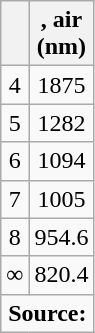<table class="wikitable" border="1" style="text-align: center">
<tr>
<th></th>
<th>, air<br>(nm)</th>
</tr>
<tr>
<td>4</td>
<td>1875</td>
</tr>
<tr>
<td>5</td>
<td>1282</td>
</tr>
<tr>
<td>6</td>
<td>1094</td>
</tr>
<tr>
<td>7</td>
<td>1005</td>
</tr>
<tr>
<td>8</td>
<td>954.6</td>
</tr>
<tr>
<td>∞</td>
<td>820.4</td>
</tr>
<tr>
<td colspan="2" style="text-align: center;"><strong>Source:</strong></td>
</tr>
</table>
